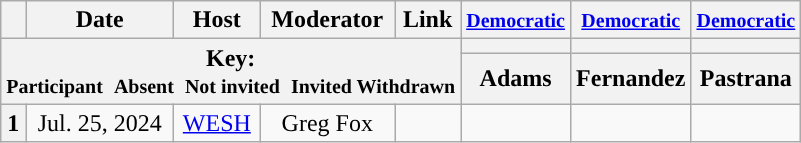<table class="wikitable" style="text-align:center;">
<tr>
<th scope="col"></th>
<th scope="col">Date</th>
<th scope="col">Host</th>
<th scope="col">Moderator</th>
<th scope="col">Link</th>
<th scope="col"><small><a href='#'>Democratic</a></small></th>
<th scope="col"><small><a href='#'>Democratic</a></small></th>
<th scope="col"><small><a href='#'>Democratic</a></small></th>
</tr>
<tr>
<th colspan="5" rowspan="2">Key:<br> <small>Participant </small>  <small>Absent </small>  <small>Not invited </small>  <small>Invited  Withdrawn</small></th>
<th scope="col" style="background:"></th>
<th scope="col" style="background:"></th>
<th scope="col" style="background:"></th>
</tr>
<tr>
<th scope="col">Adams</th>
<th scope="col">Fernandez</th>
<th scope="col">Pastrana</th>
</tr>
<tr>
<th>1</th>
<td style="white-space:nowrap;">Jul. 25, 2024</td>
<td style="white-space:nowrap;"><a href='#'>WESH</a></td>
<td style="white-space:nowrap;">Greg Fox</td>
<td style="white-space:nowrap;"></td>
<td></td>
<td></td>
<td></td>
</tr>
</table>
